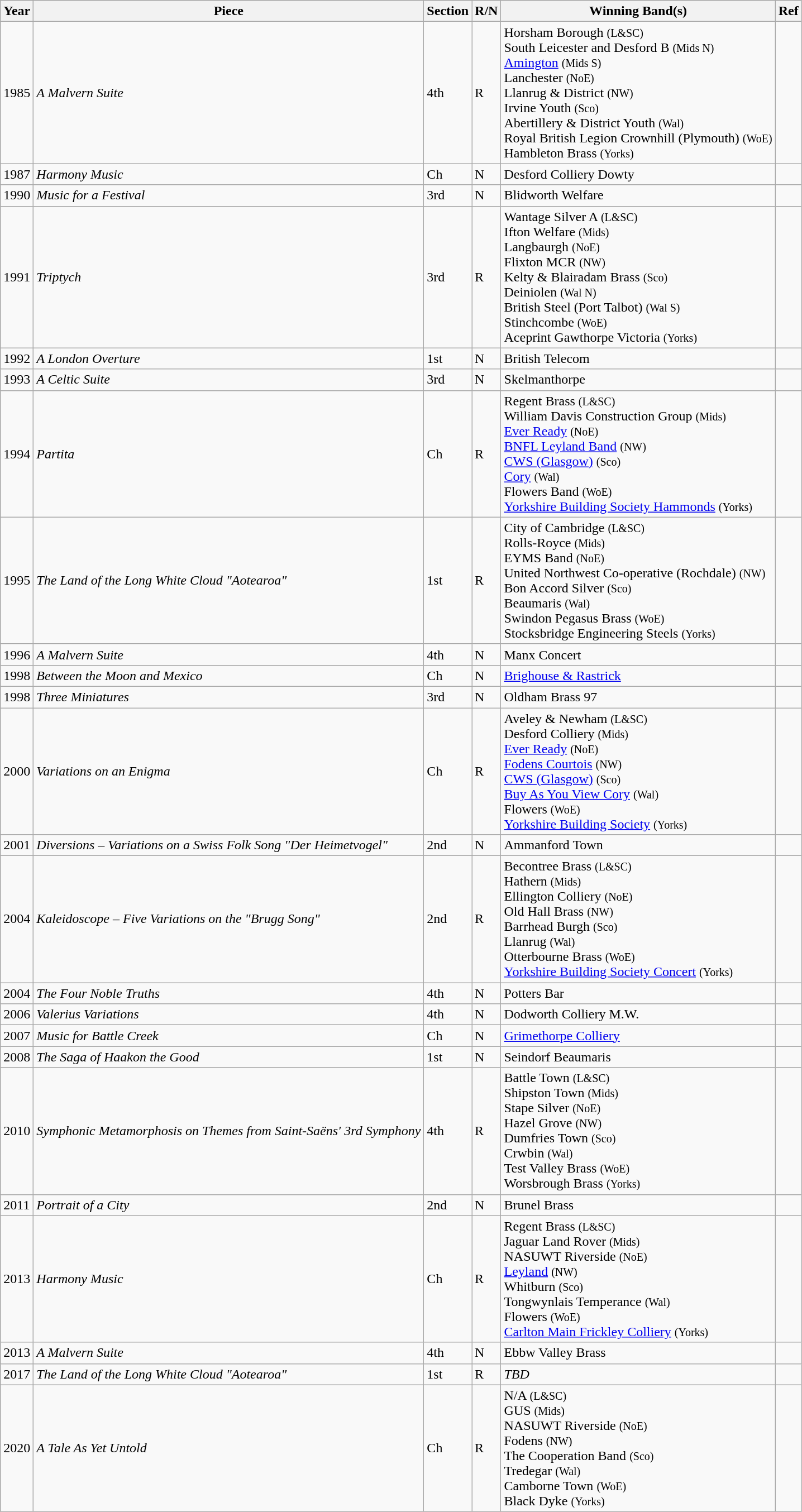<table class="wikitable">
<tr>
<th>Year</th>
<th>Piece</th>
<th>Section</th>
<th>R/N</th>
<th>Winning Band(s)</th>
<th>Ref</th>
</tr>
<tr>
<td>1985</td>
<td><em>A Malvern Suite</em></td>
<td>4th</td>
<td>R</td>
<td>Horsham Borough <small>(L&SC)</small> <br> South Leicester and Desford B <small>(Mids N)</small> <br> <a href='#'>Amington</a> <small>(Mids S)</small> <br> Lanchester <small>(NoE)</small> <br> Llanrug & District <small>(NW)</small> <br> Irvine Youth <small>(Sco)</small> <br> Abertillery & District Youth <small>(Wal)</small> <br> Royal British Legion Crownhill (Plymouth) <small>(WoE)</small> <br> Hambleton Brass <small>(Yorks)</small></td>
<td> <br>  <br>  <br>  <br>  <br>  <br>  <br>  <br> </td>
</tr>
<tr>
<td>1987</td>
<td><em>Harmony Music</em></td>
<td>Ch</td>
<td>N</td>
<td>Desford Colliery Dowty</td>
<td></td>
</tr>
<tr>
<td>1990</td>
<td><em>Music for a Festival</em></td>
<td>3rd</td>
<td>N</td>
<td>Blidworth Welfare</td>
<td></td>
</tr>
<tr>
<td>1991</td>
<td><em>Triptych</em></td>
<td>3rd</td>
<td>R</td>
<td>Wantage Silver A <small>(L&SC)</small> <br> Ifton Welfare <small>(Mids)</small> <br> Langbaurgh <small>(NoE)</small> <br> Flixton MCR <small>(NW)</small> <br> Kelty & Blairadam Brass <small>(Sco)</small> <br> Deiniolen <small>(Wal N)</small> <br> British Steel (Port Talbot) <small>(Wal S)</small> <br> Stinchcombe <small>(WoE)</small> <br> Aceprint Gawthorpe Victoria <small>(Yorks)</small></td>
<td> <br>  <br>  <br>  <br>  <br>  <br>  <br>  <br> </td>
</tr>
<tr>
<td>1992</td>
<td><em>A London Overture</em></td>
<td>1st</td>
<td>N</td>
<td>British Telecom</td>
<td></td>
</tr>
<tr>
<td>1993</td>
<td><em>A Celtic Suite</em></td>
<td>3rd</td>
<td>N</td>
<td>Skelmanthorpe</td>
<td></td>
</tr>
<tr>
<td>1994</td>
<td><em>Partita</em></td>
<td>Ch</td>
<td>R</td>
<td>Regent Brass <small>(L&SC)</small> <br> William Davis Construction Group <small>(Mids)</small> <br> <a href='#'>Ever Ready</a> <small>(NoE)</small> <br> <a href='#'>BNFL Leyland Band</a> <small>(NW)</small> <br> <a href='#'>CWS (Glasgow)</a> <small>(Sco)</small> <br> <a href='#'>Cory</a> <small>(Wal)</small> <br> Flowers Band <small>(WoE)</small> <br> <a href='#'>Yorkshire Building Society Hammonds</a> <small>(Yorks)</small></td>
<td> <br>  <br>  <br>  <br>  <br>  <br>  <br> </td>
</tr>
<tr>
<td>1995</td>
<td><em>The Land of the Long White Cloud "Aotearoa"</em></td>
<td>1st</td>
<td>R</td>
<td>City of Cambridge <small>(L&SC)</small> <br> Rolls-Royce <small>(Mids)</small> <br> EYMS Band <small>(NoE)</small> <br> United Northwest Co-operative (Rochdale) <small>(NW)</small> <br> Bon Accord Silver <small>(Sco)</small> <br> Beaumaris <small>(Wal)</small> <br> Swindon Pegasus Brass <small>(WoE)</small> <br> Stocksbridge Engineering Steels <small>(Yorks)</small></td>
<td> <br>  <br>  <br>  <br>  <br>  <br>  <br> </td>
</tr>
<tr>
<td>1996</td>
<td><em>A Malvern Suite</em></td>
<td>4th</td>
<td>N</td>
<td>Manx Concert</td>
<td></td>
</tr>
<tr>
<td>1998</td>
<td><em>Between the Moon and Mexico</em></td>
<td>Ch</td>
<td>N</td>
<td><a href='#'>Brighouse & Rastrick</a></td>
<td></td>
</tr>
<tr>
<td>1998</td>
<td><em>Three Miniatures</em></td>
<td>3rd</td>
<td>N</td>
<td>Oldham Brass 97</td>
<td></td>
</tr>
<tr>
<td>2000</td>
<td><em>Variations on an Enigma</em></td>
<td>Ch</td>
<td>R</td>
<td>Aveley & Newham <small>(L&SC)</small> <br> Desford Colliery <small>(Mids)</small> <br> <a href='#'>Ever Ready</a> <small>(NoE)</small> <br> <a href='#'>Fodens Courtois</a> <small>(NW)</small> <br> <a href='#'>CWS (Glasgow)</a> <small>(Sco)</small> <br> <a href='#'>Buy As You View Cory</a> <small>(Wal)</small> <br> Flowers <small>(WoE)</small> <br> <a href='#'>Yorkshire Building Society</a> <small>(Yorks)</small></td>
<td> <br>  <br>  <br>  <br>  <br>  <br>  <br> </td>
</tr>
<tr>
<td>2001</td>
<td><em>Diversions – Variations on a Swiss Folk Song "Der Heimetvogel"</em></td>
<td>2nd</td>
<td>N</td>
<td>Ammanford Town</td>
<td></td>
</tr>
<tr>
<td>2004</td>
<td><em>Kaleidoscope – Five Variations on the "Brugg Song"</em></td>
<td>2nd</td>
<td>R</td>
<td>Becontree Brass <small>(L&SC)</small> <br> Hathern <small>(Mids)</small> <br> Ellington Colliery <small>(NoE)</small> <br> Old Hall Brass <small>(NW)</small> <br> Barrhead Burgh <small>(Sco)</small> <br> Llanrug <small>(Wal)</small> <br> Otterbourne Brass <small>(WoE)</small> <br> <a href='#'>Yorkshire Building Society Concert</a> <small>(Yorks)</small></td>
<td> <br>  <br>  <br>  <br>  <br>  <br>  <br> </td>
</tr>
<tr>
<td>2004</td>
<td><em>The Four Noble Truths</em></td>
<td>4th</td>
<td>N</td>
<td>Potters Bar</td>
<td></td>
</tr>
<tr>
<td>2006</td>
<td><em>Valerius Variations</em></td>
<td>4th</td>
<td>N</td>
<td>Dodworth Colliery M.W.</td>
<td></td>
</tr>
<tr>
<td>2007</td>
<td><em>Music for Battle Creek</em></td>
<td>Ch</td>
<td>N</td>
<td><a href='#'>Grimethorpe Colliery</a></td>
<td></td>
</tr>
<tr>
<td>2008</td>
<td><em>The Saga of Haakon the Good</em></td>
<td>1st</td>
<td>N</td>
<td>Seindorf Beaumaris</td>
<td></td>
</tr>
<tr>
<td>2010</td>
<td><em>Symphonic Metamorphosis on Themes from Saint-Saëns' 3rd Symphony</em></td>
<td>4th</td>
<td>R</td>
<td>Battle Town <small>(L&SC)</small> <br> Shipston Town <small>(Mids)</small> <br> Stape Silver <small>(NoE)</small> <br> Hazel Grove <small>(NW)</small> <br> Dumfries Town <small>(Sco)</small> <br> Crwbin <small>(Wal)</small> <br> Test Valley Brass <small>(WoE)</small> <br> Worsbrough Brass <small>(Yorks)</small></td>
<td> <br>  <br>  <br>  <br>  <br>  <br>  <br> </td>
</tr>
<tr>
<td>2011</td>
<td><em>Portrait of a City</em></td>
<td>2nd</td>
<td>N</td>
<td>Brunel Brass</td>
<td></td>
</tr>
<tr>
<td>2013</td>
<td><em>Harmony Music</em></td>
<td>Ch</td>
<td>R</td>
<td>Regent Brass <small>(L&SC)</small> <br> Jaguar Land Rover <small>(Mids)</small> <br> NASUWT Riverside <small>(NoE)</small> <br> <a href='#'>Leyland</a> <small>(NW)</small> <br> Whitburn <small>(Sco)</small> <br> Tongwynlais Temperance <small>(Wal)</small> <br> Flowers <small>(WoE)</small> <br> <a href='#'>Carlton Main Frickley Colliery</a> <small>(Yorks)</small></td>
<td> <br>  <br>  <br>  <br>  <br>  <br>  <br> </td>
</tr>
<tr>
<td>2013</td>
<td><em>A Malvern Suite</em></td>
<td>4th</td>
<td>N</td>
<td>Ebbw Valley Brass</td>
<td></td>
</tr>
<tr>
<td>2017</td>
<td><em>The Land of the Long White Cloud "Aotearoa"</em></td>
<td>1st</td>
<td>R</td>
<td><em>TBD</em></td>
<td></td>
</tr>
<tr>
<td>2020</td>
<td><em>A Tale As Yet Untold</em></td>
<td>Ch</td>
<td>R</td>
<td>N/A <small>(L&SC)</small> <br> GUS <small>(Mids)</small> <br> NASUWT Riverside <small>(NoE)</small> <br> Fodens <small>(NW)</small> <br> The Cooperation Band <small>(Sco)</small> <br> Tredegar <small>(Wal)</small> <br> Camborne Town <small>(WoE)</small> <br> Black Dyke <small>(Yorks)</small></td>
<td></td>
</tr>
</table>
